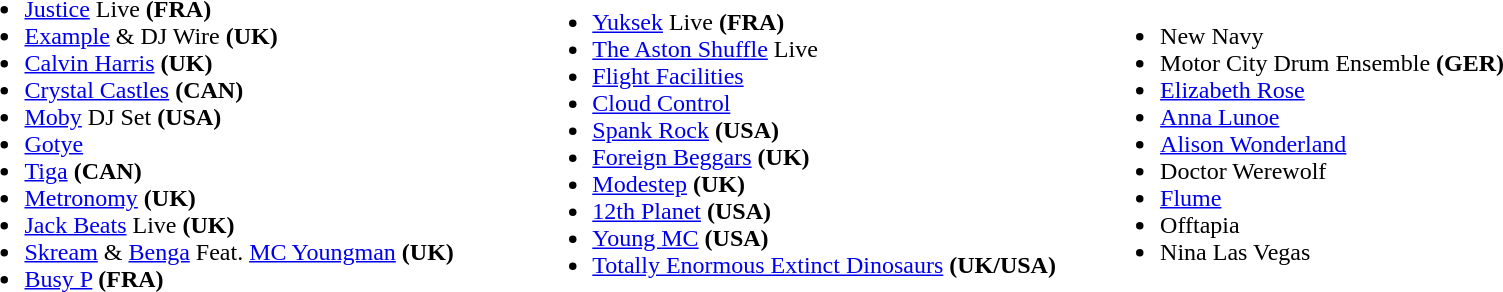<table width=90%|>
<tr>
<td width=33%><br><ul><li><a href='#'>Justice</a> Live <strong>(FRA)</strong></li><li><a href='#'>Example</a> & DJ Wire <strong>(UK)</strong></li><li><a href='#'>Calvin Harris</a> <strong>(UK)</strong></li><li><a href='#'>Crystal Castles</a> <strong>(CAN)</strong></li><li><a href='#'>Moby</a> DJ Set <strong>(USA)</strong></li><li><a href='#'>Gotye</a></li><li><a href='#'>Tiga</a> <strong>(CAN)</strong></li><li><a href='#'>Metronomy</a> <strong>(UK)</strong></li><li><a href='#'>Jack Beats</a> Live <strong>(UK)</strong></li><li><a href='#'>Skream</a> & <a href='#'>Benga</a> Feat. <a href='#'>MC Youngman</a> <strong>(UK)</strong></li><li><a href='#'>Busy P</a> <strong>(FRA)</strong></li></ul></td>
<td width=33%><br><ul><li><a href='#'>Yuksek</a> Live <strong>(FRA)</strong></li><li><a href='#'>The Aston Shuffle</a> Live</li><li><a href='#'>Flight Facilities</a></li><li><a href='#'>Cloud Control</a></li><li><a href='#'>Spank Rock</a> <strong>(USA)</strong></li><li><a href='#'>Foreign Beggars</a> <strong>(UK)</strong></li><li><a href='#'>Modestep</a> <strong>(UK)</strong></li><li><a href='#'>12th Planet</a> <strong>(USA)</strong></li><li><a href='#'>Young MC</a> <strong>(USA)</strong></li><li><a href='#'>Totally Enormous Extinct Dinosaurs</a> <strong>(UK/USA)</strong></li></ul></td>
<td width=33%><br><ul><li>New Navy</li><li>Motor City Drum Ensemble <strong>(GER)</strong></li><li><a href='#'>Elizabeth Rose</a></li><li><a href='#'>Anna Lunoe</a></li><li><a href='#'>Alison Wonderland</a></li><li>Doctor Werewolf</li><li><a href='#'>Flume</a></li><li>Offtapia</li><li>Nina Las Vegas</li></ul></td>
</tr>
</table>
